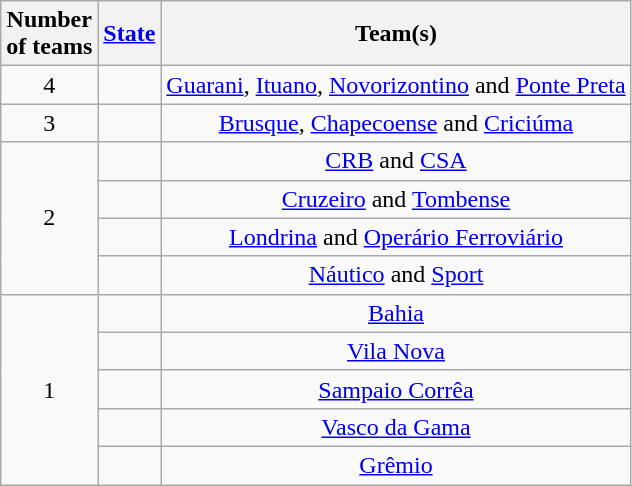<table class="wikitable" style="text-align:center">
<tr>
<th>Number<br>of teams</th>
<th><a href='#'>State</a></th>
<th>Team(s)</th>
</tr>
<tr>
<td>4</td>
<td align=left></td>
<td><a href='#'>Guarani</a>, <a href='#'>Ituano</a>, <a href='#'>Novorizontino</a> and <a href='#'>Ponte Preta</a></td>
</tr>
<tr>
<td>3</td>
<td align=left></td>
<td><a href='#'>Brusque</a>, <a href='#'>Chapecoense</a> and <a href='#'>Criciúma</a></td>
</tr>
<tr>
<td rowspan=4>2</td>
<td align=left></td>
<td><a href='#'>CRB</a> and <a href='#'>CSA</a></td>
</tr>
<tr>
<td align=left></td>
<td><a href='#'>Cruzeiro</a> and <a href='#'>Tombense</a></td>
</tr>
<tr>
<td align=left></td>
<td><a href='#'>Londrina</a> and <a href='#'>Operário Ferroviário</a></td>
</tr>
<tr>
<td align=left></td>
<td><a href='#'>Náutico</a> and <a href='#'>Sport</a></td>
</tr>
<tr>
<td rowspan=5>1</td>
<td align=left></td>
<td><a href='#'>Bahia</a></td>
</tr>
<tr>
<td align=left></td>
<td><a href='#'>Vila Nova</a></td>
</tr>
<tr>
<td align=left></td>
<td><a href='#'>Sampaio Corrêa</a></td>
</tr>
<tr>
<td align=left></td>
<td><a href='#'>Vasco da Gama</a></td>
</tr>
<tr>
<td align=left></td>
<td><a href='#'>Grêmio</a></td>
</tr>
</table>
